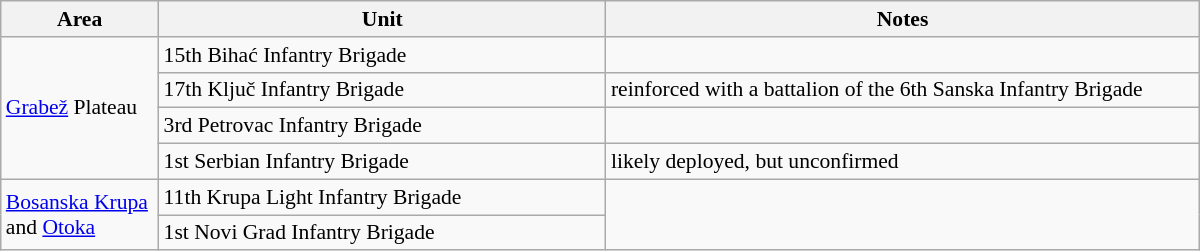<table class="plainrowheaders wikitable collapsible collapsed"  style="cellspacing=2px; text-align:left; font-size:90%; width:800px;">
<tr style="font-size:100%; text-align:right;">
<th style="width:100px;" scope="col">Area</th>
<th style="width:300px;" scope="col">Unit</th>
<th style="width:400px;" scope="col">Notes</th>
</tr>
<tr>
<td rowspan=4><a href='#'>Grabež</a> Plateau</td>
<td>15th Bihać Infantry Brigade</td>
<td></td>
</tr>
<tr>
<td>17th Ključ Infantry Brigade</td>
<td>reinforced with a battalion of the 6th Sanska Infantry Brigade</td>
</tr>
<tr>
<td>3rd Petrovac Infantry Brigade</td>
<td></td>
</tr>
<tr>
<td>1st Serbian Infantry Brigade</td>
<td>likely deployed, but unconfirmed</td>
</tr>
<tr>
<td rowspan=3><a href='#'>Bosanska Krupa</a> and <a href='#'>Otoka</a></td>
<td>11th Krupa Light Infantry Brigade</td>
<td rowspan=2></td>
</tr>
<tr>
<td>1st Novi Grad Infantry Brigade</td>
</tr>
</table>
